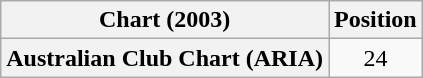<table class="wikitable plainrowheaders" style="text-align:center">
<tr>
<th>Chart (2003)</th>
<th>Position</th>
</tr>
<tr>
<th scope="row">Australian Club Chart (ARIA)</th>
<td>24</td>
</tr>
</table>
